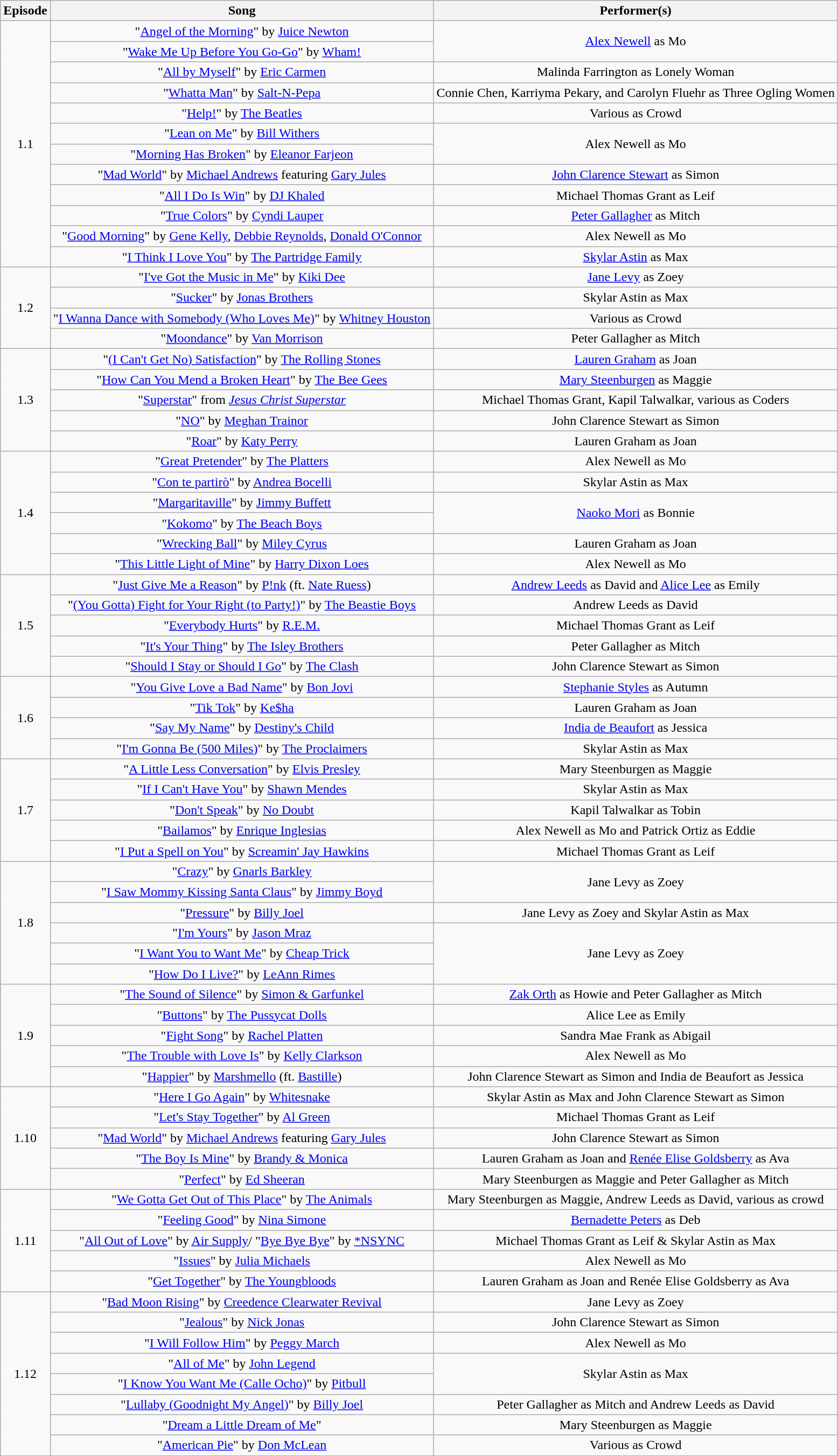<table class="wikitable plainrowheaders" style="text-align:center;">
<tr>
<th style="row">Episode</th>
<th style="row">Song</th>
<th style="row">Performer(s)</th>
</tr>
<tr>
<td rowspan="12">1.1</td>
<td>"<a href='#'>Angel of the Morning</a>" by <a href='#'>Juice Newton</a></td>
<td rowspan="2"><a href='#'>Alex Newell</a> as Mo</td>
</tr>
<tr>
<td>"<a href='#'>Wake Me Up Before You Go-Go</a>" by <a href='#'>Wham!</a></td>
</tr>
<tr>
<td>"<a href='#'>All by Myself</a>" by <a href='#'>Eric Carmen</a></td>
<td>Malinda Farrington as Lonely Woman</td>
</tr>
<tr>
<td>"<a href='#'>Whatta Man</a>" by <a href='#'>Salt-N-Pepa</a></td>
<td>Connie Chen, Karriyma Pekary, and Carolyn Fluehr as Three Ogling Women</td>
</tr>
<tr>
<td>"<a href='#'>Help!</a>" by <a href='#'>The Beatles</a></td>
<td>Various as Crowd</td>
</tr>
<tr>
<td>"<a href='#'>Lean on Me</a>" by <a href='#'>Bill Withers</a></td>
<td rowspan="2">Alex Newell as Mo</td>
</tr>
<tr>
<td>"<a href='#'>Morning Has Broken</a>" by <a href='#'>Eleanor Farjeon</a></td>
</tr>
<tr>
<td>"<a href='#'>Mad World</a>" by <a href='#'>Michael Andrews</a> featuring <a href='#'>Gary Jules</a></td>
<td><a href='#'>John Clarence Stewart</a> as Simon</td>
</tr>
<tr>
<td>"<a href='#'>All I Do Is Win</a>" by <a href='#'>DJ Khaled</a></td>
<td>Michael Thomas Grant as Leif</td>
</tr>
<tr>
<td>"<a href='#'>True Colors</a>" by <a href='#'>Cyndi Lauper</a></td>
<td><a href='#'>Peter Gallagher</a> as Mitch</td>
</tr>
<tr>
<td>"<a href='#'>Good Morning</a>" by <a href='#'>Gene Kelly</a>, <a href='#'>Debbie Reynolds</a>, <a href='#'>Donald O'Connor</a></td>
<td>Alex Newell as Mo</td>
</tr>
<tr>
<td>"<a href='#'>I Think I Love You</a>" by <a href='#'>The Partridge Family</a></td>
<td><a href='#'>Skylar Astin</a> as Max</td>
</tr>
<tr>
<td rowspan="4">1.2</td>
<td>"<a href='#'>I've Got the Music in Me</a>" by <a href='#'>Kiki Dee</a></td>
<td><a href='#'>Jane Levy</a> as Zoey</td>
</tr>
<tr>
<td>"<a href='#'>Sucker</a>" by <a href='#'>Jonas Brothers</a></td>
<td>Skylar Astin as Max</td>
</tr>
<tr>
<td>"<a href='#'>I Wanna Dance with Somebody (Who Loves Me)</a>" by <a href='#'>Whitney Houston</a></td>
<td>Various as Crowd</td>
</tr>
<tr>
<td>"<a href='#'>Moondance</a>" by <a href='#'>Van Morrison</a></td>
<td>Peter Gallagher as Mitch</td>
</tr>
<tr>
<td rowspan="5">1.3</td>
<td>"<a href='#'>(I Can't Get No) Satisfaction</a>" by <a href='#'>The Rolling Stones</a></td>
<td><a href='#'>Lauren Graham</a> as Joan</td>
</tr>
<tr>
<td>"<a href='#'>How Can You Mend a Broken Heart</a>" by <a href='#'>The Bee Gees</a></td>
<td><a href='#'>Mary Steenburgen</a> as Maggie</td>
</tr>
<tr>
<td>"<a href='#'>Superstar</a>" from <em><a href='#'>Jesus Christ Superstar</a></em></td>
<td>Michael Thomas Grant, Kapil Talwalkar, various as Coders</td>
</tr>
<tr>
<td>"<a href='#'>NO</a>" by <a href='#'>Meghan Trainor</a></td>
<td>John Clarence Stewart as Simon</td>
</tr>
<tr>
<td>"<a href='#'>Roar</a>" by <a href='#'>Katy Perry</a></td>
<td>Lauren Graham as Joan</td>
</tr>
<tr>
<td rowspan="6">1.4</td>
<td>"<a href='#'>Great Pretender</a>" by <a href='#'>The Platters</a></td>
<td>Alex Newell as Mo</td>
</tr>
<tr>
<td>"<a href='#'>Con te partirò</a>" by <a href='#'>Andrea Bocelli</a></td>
<td>Skylar Astin as Max</td>
</tr>
<tr>
<td>"<a href='#'>Margaritaville</a>" by <a href='#'>Jimmy Buffett</a></td>
<td rowspan="2"><a href='#'>Naoko Mori</a> as Bonnie</td>
</tr>
<tr>
<td>"<a href='#'>Kokomo</a>" by <a href='#'>The Beach Boys</a></td>
</tr>
<tr>
<td>"<a href='#'>Wrecking Ball</a>" by <a href='#'>Miley Cyrus</a></td>
<td>Lauren Graham as Joan</td>
</tr>
<tr>
<td>"<a href='#'>This Little Light of Mine</a>" by <a href='#'>Harry Dixon Loes</a></td>
<td>Alex Newell as Mo</td>
</tr>
<tr>
<td rowspan="5.">1.5</td>
<td>"<a href='#'>Just Give Me a Reason</a>" by <a href='#'>P!nk</a> (ft. <a href='#'>Nate Ruess</a>)</td>
<td><a href='#'>Andrew Leeds</a> as David and <a href='#'>Alice Lee</a> as Emily</td>
</tr>
<tr>
<td>"<a href='#'>(You Gotta) Fight for Your Right (to Party!)</a>" by <a href='#'>The Beastie Boys</a></td>
<td>Andrew Leeds as David</td>
</tr>
<tr>
<td>"<a href='#'>Everybody Hurts</a>" by <a href='#'>R.E.M.</a></td>
<td>Michael Thomas Grant as Leif</td>
</tr>
<tr>
<td>"<a href='#'>It's Your Thing</a>" by <a href='#'>The Isley Brothers</a></td>
<td>Peter Gallagher as Mitch</td>
</tr>
<tr>
<td>"<a href='#'>Should I Stay or Should I Go</a>" by <a href='#'>The Clash</a></td>
<td>John Clarence Stewart as Simon</td>
</tr>
<tr>
<td rowspan="4">1.6</td>
<td>"<a href='#'>You Give Love a Bad Name</a>" by <a href='#'>Bon Jovi</a></td>
<td><a href='#'>Stephanie Styles</a> as Autumn</td>
</tr>
<tr>
<td>"<a href='#'>Tik Tok</a>" by <a href='#'>Ke$ha</a></td>
<td>Lauren Graham as Joan</td>
</tr>
<tr>
<td>"<a href='#'>Say My Name</a>" by <a href='#'>Destiny's Child</a></td>
<td><a href='#'>India de Beaufort</a> as Jessica</td>
</tr>
<tr>
<td>"<a href='#'>I'm Gonna Be (500 Miles)</a>" by <a href='#'>The Proclaimers</a></td>
<td>Skylar Astin as Max</td>
</tr>
<tr>
<td rowspan="5">1.7</td>
<td>"<a href='#'>A Little Less Conversation</a>" by <a href='#'>Elvis Presley</a></td>
<td>Mary Steenburgen as Maggie</td>
</tr>
<tr>
<td>"<a href='#'>If I Can't Have You</a>" by <a href='#'>Shawn Mendes</a></td>
<td>Skylar Astin as Max</td>
</tr>
<tr>
<td>"<a href='#'>Don't Speak</a>" by <a href='#'>No Doubt</a></td>
<td>Kapil Talwalkar as Tobin</td>
</tr>
<tr>
<td>"<a href='#'>Bailamos</a>" by <a href='#'>Enrique Inglesias</a></td>
<td>Alex Newell as Mo and Patrick Ortiz as Eddie</td>
</tr>
<tr>
<td>"<a href='#'>I Put a Spell on You</a>" by <a href='#'>Screamin' Jay Hawkins</a></td>
<td>Michael Thomas Grant as Leif</td>
</tr>
<tr>
<td rowspan="6">1.8</td>
<td>"<a href='#'>Crazy</a>" by <a href='#'>Gnarls Barkley</a></td>
<td rowspan="2">Jane Levy as Zoey</td>
</tr>
<tr>
<td>"<a href='#'>I Saw Mommy Kissing Santa Claus</a>" by <a href='#'>Jimmy Boyd</a></td>
</tr>
<tr>
<td>"<a href='#'>Pressure</a>" by <a href='#'>Billy Joel</a></td>
<td>Jane Levy as Zoey and Skylar Astin as Max</td>
</tr>
<tr>
<td>"<a href='#'>I'm Yours</a>" by <a href='#'>Jason Mraz</a></td>
<td rowspan="3">Jane Levy as Zoey</td>
</tr>
<tr>
<td>"<a href='#'>I Want You to Want Me</a>" by <a href='#'>Cheap Trick</a></td>
</tr>
<tr>
<td>"<a href='#'>How Do I Live?</a>" by <a href='#'>LeAnn Rimes</a></td>
</tr>
<tr>
<td rowspan="5">1.9</td>
<td>"<a href='#'>The Sound of Silence</a>" by <a href='#'>Simon & Garfunkel</a></td>
<td><a href='#'>Zak Orth</a> as Howie and Peter Gallagher as Mitch</td>
</tr>
<tr>
<td>"<a href='#'>Buttons</a>" by <a href='#'>The Pussycat Dolls</a></td>
<td>Alice Lee as Emily</td>
</tr>
<tr>
<td>"<a href='#'>Fight Song</a>" by <a href='#'>Rachel Platten</a></td>
<td>Sandra Mae Frank as Abigail</td>
</tr>
<tr>
<td>"<a href='#'>The Trouble with Love Is</a>" by <a href='#'>Kelly Clarkson</a></td>
<td>Alex Newell as Mo</td>
</tr>
<tr>
<td>"<a href='#'>Happier</a>" by <a href='#'>Marshmello</a> (ft. <a href='#'>Bastille</a>)</td>
<td>John Clarence Stewart as Simon and India de Beaufort as Jessica</td>
</tr>
<tr>
<td rowspan="5">1.10</td>
<td>"<a href='#'>Here I Go Again</a>" by <a href='#'>Whitesnake</a></td>
<td>Skylar Astin as Max and John Clarence Stewart as Simon</td>
</tr>
<tr>
<td>"<a href='#'>Let's Stay Together</a>" by <a href='#'>Al Green</a></td>
<td>Michael Thomas Grant as Leif</td>
</tr>
<tr>
<td>"<a href='#'>Mad World</a>" by <a href='#'>Michael Andrews</a> featuring <a href='#'>Gary Jules</a></td>
<td>John Clarence Stewart as Simon</td>
</tr>
<tr>
<td>"<a href='#'>The Boy Is Mine</a>" by <a href='#'>Brandy & Monica</a></td>
<td>Lauren Graham as Joan and <a href='#'>Renée Elise Goldsberry</a> as Ava</td>
</tr>
<tr>
<td>"<a href='#'>Perfect</a>" by <a href='#'>Ed Sheeran</a></td>
<td>Mary Steenburgen as Maggie and Peter Gallagher as Mitch</td>
</tr>
<tr>
<td rowspan="5">1.11</td>
<td>"<a href='#'>We Gotta Get Out of This Place</a>" by <a href='#'>The Animals</a></td>
<td>Mary Steenburgen as Maggie, Andrew Leeds as David, various as crowd</td>
</tr>
<tr>
<td>"<a href='#'>Feeling Good</a>" by <a href='#'>Nina Simone</a></td>
<td><a href='#'>Bernadette Peters</a> as Deb</td>
</tr>
<tr>
<td>"<a href='#'>All Out of Love</a>" by <a href='#'>Air Supply</a>/ "<a href='#'>Bye Bye Bye</a>" by <a href='#'>*NSYNC</a></td>
<td>Michael Thomas Grant as Leif & Skylar Astin as Max</td>
</tr>
<tr>
<td>"<a href='#'>Issues</a>" by <a href='#'>Julia Michaels</a></td>
<td>Alex Newell as Mo</td>
</tr>
<tr>
<td>"<a href='#'>Get Together</a>" by <a href='#'>The Youngbloods</a></td>
<td>Lauren Graham as Joan and Renée Elise Goldsberry as Ava</td>
</tr>
<tr>
<td rowspan="8">1.12</td>
<td>"<a href='#'>Bad Moon Rising</a>" by <a href='#'>Creedence Clearwater Revival</a></td>
<td>Jane Levy as Zoey</td>
</tr>
<tr>
<td>"<a href='#'>Jealous</a>" by <a href='#'>Nick Jonas</a></td>
<td>John Clarence Stewart as Simon</td>
</tr>
<tr>
<td>"<a href='#'>I Will Follow Him</a>" by <a href='#'>Peggy March</a></td>
<td>Alex Newell as Mo</td>
</tr>
<tr>
<td>"<a href='#'>All of Me</a>" by <a href='#'>John Legend</a></td>
<td rowspan="2">Skylar Astin as Max</td>
</tr>
<tr>
<td>"<a href='#'>I Know You Want Me (Calle Ocho)</a>" by <a href='#'>Pitbull</a></td>
</tr>
<tr>
<td>"<a href='#'>Lullaby (Goodnight My Angel)</a>" by <a href='#'>Billy Joel</a></td>
<td>Peter Gallagher as Mitch and Andrew Leeds as David</td>
</tr>
<tr>
<td>"<a href='#'>Dream a Little Dream of Me</a>"</td>
<td>Mary Steenburgen as Maggie</td>
</tr>
<tr>
<td>"<a href='#'>American Pie</a>" by <a href='#'>Don McLean</a></td>
<td>Various as Crowd</td>
</tr>
</table>
